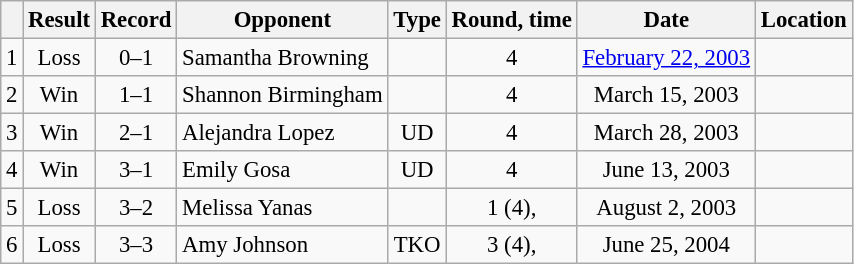<table class="wikitable" style="text-align:center; font-size:95%">
<tr>
<th></th>
<th>Result</th>
<th>Record</th>
<th>Opponent</th>
<th>Type</th>
<th>Round, time</th>
<th>Date</th>
<th>Location</th>
</tr>
<tr>
<td>1</td>
<td>Loss</td>
<td>0–1</td>
<td style="text-align:left;">Samantha Browning</td>
<td></td>
<td>4</td>
<td><a href='#'>February 22, 2003</a></td>
<td style="text-align:left;"></td>
</tr>
<tr>
<td>2</td>
<td>Win</td>
<td>1–1</td>
<td style="text-align:left;">Shannon Birmingham</td>
<td></td>
<td>4</td>
<td>March 15, 2003</td>
<td style="text-align:left;"></td>
</tr>
<tr>
<td>3</td>
<td>Win</td>
<td>2–1</td>
<td style="text-align:left;">Alejandra Lopez</td>
<td>UD</td>
<td>4</td>
<td>March 28, 2003</td>
<td style="text-align:left;"></td>
</tr>
<tr>
<td>4</td>
<td>Win</td>
<td>3–1</td>
<td style="text-align:left;">Emily Gosa</td>
<td>UD</td>
<td>4</td>
<td>June 13, 2003</td>
<td style="text-align:left;"></td>
</tr>
<tr>
<td>5</td>
<td>Loss</td>
<td>3–2</td>
<td style="text-align:left;">Melissa Yanas</td>
<td></td>
<td>1 (4), </td>
<td>August 2, 2003</td>
<td style="text-align:left;"></td>
</tr>
<tr>
<td>6</td>
<td>Loss</td>
<td>3–3</td>
<td style="text-align:left;">Amy Johnson</td>
<td>TKO</td>
<td>3 (4), </td>
<td>June 25, 2004</td>
<td style="text-align:left;"></td>
</tr>
</table>
